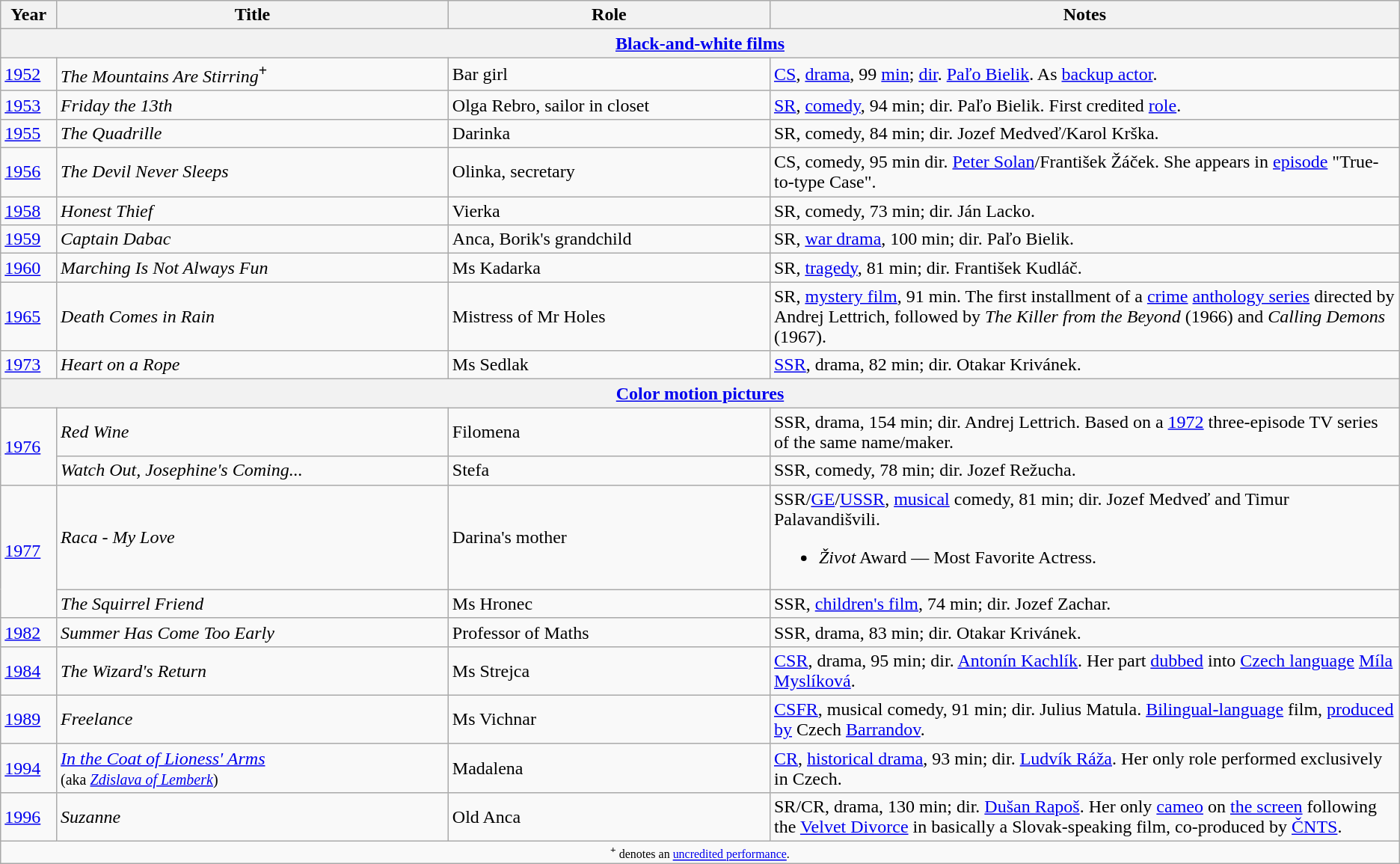<table class=wikitable>
<tr>
<th width=4%>Year</th>
<th width=28%>Title</th>
<th width=23%>Role</th>
<th width=45%>Notes</th>
</tr>
<tr>
<th width=100% colspan=4><a href='#'>Black-and-white films</a></th>
</tr>
<tr>
<td><a href='#'>1952</a></td>
<td><em>The Mountains Are Stirring</em><sup><strong>+</strong></sup></td>
<td>Bar girl</td>
<td><a href='#'>CS</a>, <a href='#'>drama</a>, 99 <a href='#'>min</a>; <a href='#'>dir</a>. <a href='#'>Paľo Bielik</a>. As <a href='#'>backup actor</a>.</td>
</tr>
<tr>
<td><a href='#'>1953</a></td>
<td><em>Friday the 13th</em></td>
<td>Olga Rebro, sailor in closet</td>
<td><a href='#'>SR</a>, <a href='#'>comedy</a>, 94 min; dir. Paľo Bielik. First credited <a href='#'>role</a>.</td>
</tr>
<tr>
<td><a href='#'>1955</a></td>
<td><em>The Quadrille</em></td>
<td>Darinka</td>
<td>SR, comedy, 84 min; dir. Jozef Medveď/Karol Krška.</td>
</tr>
<tr>
<td><a href='#'>1956</a></td>
<td><em>The Devil Never Sleeps</em></td>
<td>Olinka, secretary</td>
<td>CS, comedy, 95 min dir. <a href='#'>Peter Solan</a>/František Žáček. She appears in <a href='#'>episode</a> "True-to-type Case".</td>
</tr>
<tr>
<td><a href='#'>1958</a></td>
<td><em>Honest Thief</em></td>
<td>Vierka</td>
<td>SR, comedy, 73 min; dir. Ján Lacko.</td>
</tr>
<tr>
<td><a href='#'>1959</a></td>
<td><em>Captain Dabac</em></td>
<td>Anca, Borik's grandchild</td>
<td>SR, <a href='#'>war drama</a>, 100 min; dir. Paľo Bielik.</td>
</tr>
<tr>
<td><a href='#'>1960</a></td>
<td><em>Marching Is Not Always Fun</em></td>
<td>Ms Kadarka</td>
<td>SR, <a href='#'>tragedy</a>, 81 min; dir. František Kudláč.</td>
</tr>
<tr>
<td><a href='#'>1965</a></td>
<td><em>Death Comes in Rain</em></td>
<td>Mistress of Mr Holes</td>
<td>SR, <a href='#'>mystery film</a>, 91 min. The first installment of a <a href='#'>crime</a> <a href='#'>anthology series</a> directed by Andrej Lettrich, followed by <em>The Killer from the Beyond</em> (1966) and <em>Calling Demons</em> (1967).</td>
</tr>
<tr>
<td><a href='#'>1973</a></td>
<td><em>Heart on a Rope </em></td>
<td>Ms Sedlak</td>
<td><a href='#'>SSR</a>, drama, 82 min; dir. Otakar Krivánek.</td>
</tr>
<tr>
<th width=100% colspan=4><a href='#'>Color motion pictures</a></th>
</tr>
<tr>
<td rowspan=2><a href='#'>1976</a></td>
<td><em>Red Wine</em></td>
<td>Filomena</td>
<td>SSR, drama, 154 min; dir. Andrej Lettrich. Based on a <a href='#'>1972</a> three-episode TV series of the same name/maker.</td>
</tr>
<tr>
<td><em>Watch Out, Josephine's Coming...</em></td>
<td>Stefa</td>
<td>SSR, comedy, 78 min; dir. Jozef Režucha.</td>
</tr>
<tr>
<td rowspan=2><a href='#'>1977</a></td>
<td><em>Raca - My Love</em></td>
<td>Darina's mother</td>
<td>SSR/<a href='#'>GE</a>/<a href='#'>USSR</a>, <a href='#'>musical</a> comedy, 81 min; dir. Jozef Medveď and Timur Palavandišvili.<br><ul><li><em>Život</em> Award — Most Favorite Actress.</li></ul></td>
</tr>
<tr>
<td><em>The Squirrel Friend</em></td>
<td>Ms Hronec</td>
<td>SSR, <a href='#'>children's film</a>, 74 min; dir. Jozef Zachar.</td>
</tr>
<tr>
<td><a href='#'>1982</a></td>
<td><em>Summer Has Come Too Early</em></td>
<td>Professor of Maths</td>
<td>SSR, drama, 83 min; dir. Otakar Krivánek.</td>
</tr>
<tr>
<td><a href='#'>1984</a></td>
<td><em>The Wizard's Return</em></td>
<td>Ms Strejca</td>
<td><a href='#'>CSR</a>, drama, 95 min; dir. <a href='#'>Antonín Kachlík</a>. Her part <a href='#'>dubbed</a> into <a href='#'>Czech language</a> <a href='#'>Míla Myslíková</a>.</td>
</tr>
<tr>
<td><a href='#'>1989</a></td>
<td><em>Freelance</em></td>
<td>Ms Vichnar</td>
<td><a href='#'>CSFR</a>, musical comedy, 91 min; dir. Julius Matula. <a href='#'>Bilingual-language</a> film, <a href='#'>produced by</a> Czech <a href='#'>Barrandov</a>.</td>
</tr>
<tr>
<td><a href='#'>1994</a></td>
<td><em><a href='#'>In the Coat of Lioness' Arms</a></em> <br><small>(aka <em><a href='#'>Zdislava of Lemberk</a></em>)</small></td>
<td>Madalena</td>
<td><a href='#'>CR</a>, <a href='#'>historical drama</a>, 93 min; dir. <a href='#'>Ludvík Ráža</a>. Her only role performed exclusively in Czech.</td>
</tr>
<tr>
<td><a href='#'>1996</a></td>
<td><em>Suzanne</em></td>
<td>Old Anca</td>
<td>SR/CR, drama, 130 min; dir. <a href='#'>Dušan Rapoš</a>. Her only <a href='#'>cameo</a> on <a href='#'>the screen</a> following the <a href='#'>Velvet Divorce</a> in basically a Slovak-speaking film, co-produced by <a href='#'>ČNTS</a>.</td>
</tr>
<tr>
<td width=100% colspan=7 style=font-size:8pt align=center><sup><strong>+</strong></sup> denotes an <a href='#'>uncredited performance</a>.</td>
</tr>
</table>
